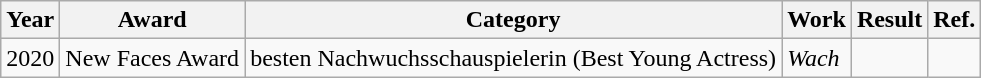<table class="wikitable">
<tr>
<th>Year</th>
<th>Award</th>
<th>Category</th>
<th>Work</th>
<th>Result</th>
<th>Ref.</th>
</tr>
<tr>
<td>2020</td>
<td>New Faces Award</td>
<td>besten Nachwuchsschauspielerin (Best Young Actress)</td>
<td><em>Wach</em></td>
<td></td>
<td></td>
</tr>
</table>
